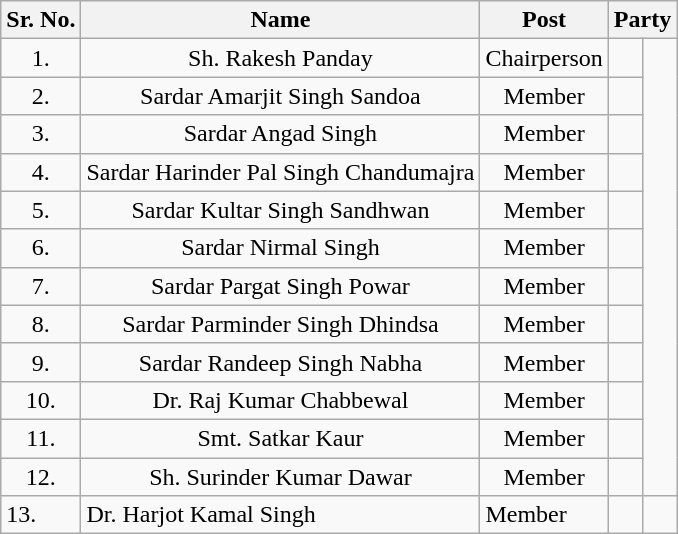<table class="wikitable sortable">
<tr>
<th>Sr. No.</th>
<th>Name</th>
<th>Post</th>
<th colspan="2">Party</th>
</tr>
<tr align="center">
<td>1.</td>
<td>Sh. Rakesh Panday</td>
<td>Chairperson</td>
<td></td>
</tr>
<tr align="center">
<td>2.</td>
<td>Sardar Amarjit Singh Sandoa</td>
<td>Member</td>
<td></td>
</tr>
<tr align="center">
<td>3.</td>
<td>Sardar Angad Singh</td>
<td>Member</td>
<td></td>
</tr>
<tr align="center">
<td>4.</td>
<td>Sardar Harinder Pal Singh Chandumajra</td>
<td>Member</td>
<td></td>
</tr>
<tr align="center">
<td>5.</td>
<td>Sardar Kultar Singh Sandhwan</td>
<td>Member</td>
<td></td>
</tr>
<tr align="center">
<td>6.</td>
<td>Sardar Nirmal Singh</td>
<td>Member</td>
<td></td>
</tr>
<tr align="center">
<td>7.</td>
<td>Sardar Pargat Singh Powar</td>
<td>Member</td>
<td></td>
</tr>
<tr align="center">
<td>8.</td>
<td>Sardar Parminder Singh Dhindsa</td>
<td>Member</td>
<td></td>
</tr>
<tr align="center">
<td>9.</td>
<td>Sardar Randeep Singh Nabha</td>
<td>Member</td>
<td></td>
</tr>
<tr align="center">
<td>10.</td>
<td>Dr. Raj Kumar Chabbewal</td>
<td>Member</td>
<td></td>
</tr>
<tr align="center">
<td>11.</td>
<td>Smt. Satkar Kaur</td>
<td>Member</td>
<td></td>
</tr>
<tr align="center">
<td>12.</td>
<td>Sh. Surinder Kumar Dawar</td>
<td>Member</td>
<td></td>
</tr>
<tr>
<td>13.</td>
<td>Dr. Harjot Kamal Singh</td>
<td>Member</td>
<td></td>
<td></td>
</tr>
</table>
